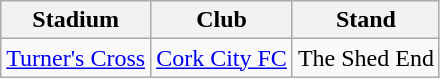<table class="wikitable">
<tr>
<th>Stadium</th>
<th>Club</th>
<th>Stand</th>
</tr>
<tr>
<td style="text-align:left;"><a href='#'>Turner's Cross</a></td>
<td><a href='#'>Cork City FC</a></td>
<td>The Shed End</td>
</tr>
</table>
